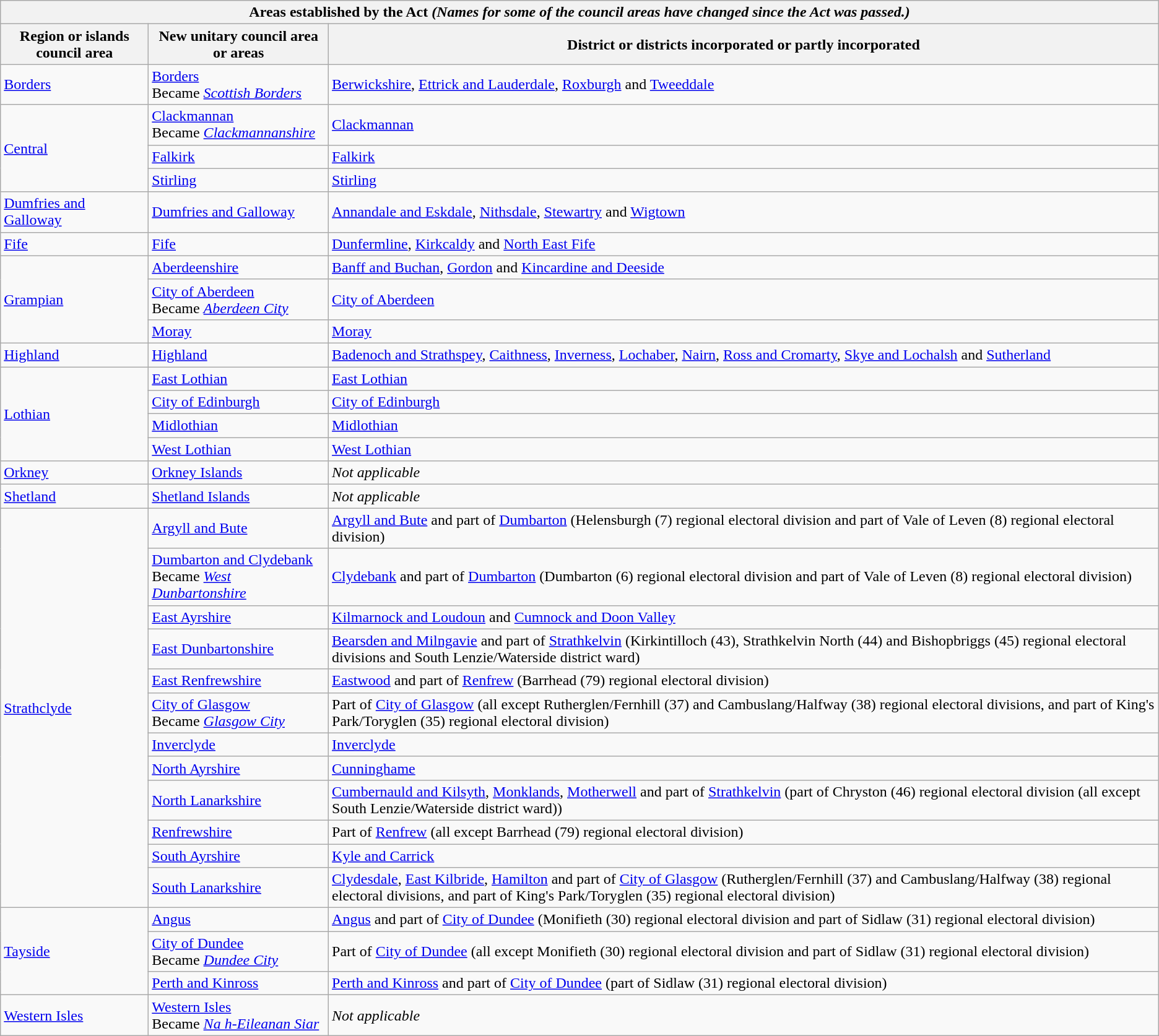<table class="wikitable">
<tr>
<th colspan=3>Areas established by the Act <em>(Names for some of the council areas have changed since the Act was passed.)</em></th>
</tr>
<tr>
<th>Region or islands council area</th>
<th>New unitary council area or areas</th>
<th>District or districts incorporated or partly incorporated</th>
</tr>
<tr>
<td><a href='#'>Borders</a></td>
<td><a href='#'>Borders</a> <br> Became <em><a href='#'>Scottish Borders</a></em></td>
<td><a href='#'>Berwickshire</a>, <a href='#'>Ettrick and Lauderdale</a>, <a href='#'>Roxburgh</a> and  <a href='#'>Tweeddale</a></td>
</tr>
<tr>
<td rowspan=3><a href='#'>Central</a></td>
<td><a href='#'>Clackmannan</a> <br> Became <em><a href='#'>Clackmannanshire</a></em></td>
<td><a href='#'>Clackmannan</a></td>
</tr>
<tr>
<td><a href='#'>Falkirk</a></td>
<td><a href='#'>Falkirk</a></td>
</tr>
<tr>
<td><a href='#'>Stirling</a></td>
<td><a href='#'>Stirling</a></td>
</tr>
<tr>
<td><a href='#'>Dumfries and Galloway</a></td>
<td><a href='#'>Dumfries and Galloway</a></td>
<td><a href='#'>Annandale and Eskdale</a>, <a href='#'>Nithsdale</a>, <a href='#'>Stewartry</a> and <a href='#'>Wigtown</a></td>
</tr>
<tr>
<td><a href='#'>Fife</a></td>
<td><a href='#'>Fife</a></td>
<td><a href='#'>Dunfermline</a>, <a href='#'>Kirkcaldy</a> and <a href='#'>North East Fife</a></td>
</tr>
<tr>
<td rowspan=3><a href='#'>Grampian</a></td>
<td><a href='#'>Aberdeenshire</a></td>
<td><a href='#'>Banff and Buchan</a>, <a href='#'>Gordon</a> and <a href='#'>Kincardine and Deeside</a></td>
</tr>
<tr>
<td><a href='#'>City of Aberdeen</a> <br> Became <em><a href='#'>Aberdeen City</a></em></td>
<td><a href='#'>City of Aberdeen</a></td>
</tr>
<tr>
<td><a href='#'>Moray</a></td>
<td><a href='#'>Moray</a></td>
</tr>
<tr>
<td><a href='#'>Highland</a></td>
<td><a href='#'>Highland</a></td>
<td><a href='#'>Badenoch and Strathspey</a>, <a href='#'>Caithness</a>, <a href='#'>Inverness</a>, <a href='#'>Lochaber</a>, <a href='#'>Nairn</a>, <a href='#'>Ross and Cromarty</a>, <a href='#'>Skye and Lochalsh</a> and <a href='#'>Sutherland</a></td>
</tr>
<tr>
<td rowspan=4><a href='#'>Lothian</a></td>
<td><a href='#'>East Lothian</a></td>
<td><a href='#'>East Lothian</a></td>
</tr>
<tr>
<td><a href='#'>City of Edinburgh</a></td>
<td><a href='#'>City of Edinburgh</a></td>
</tr>
<tr>
<td><a href='#'>Midlothian</a></td>
<td><a href='#'>Midlothian</a></td>
</tr>
<tr>
<td><a href='#'>West Lothian</a></td>
<td><a href='#'>West Lothian</a></td>
</tr>
<tr>
<td><a href='#'>Orkney</a></td>
<td><a href='#'>Orkney Islands</a></td>
<td><em>Not applicable</em></td>
</tr>
<tr>
<td><a href='#'>Shetland</a></td>
<td><a href='#'>Shetland Islands</a></td>
<td><em>Not applicable</em></td>
</tr>
<tr>
<td rowspan=12><a href='#'>Strathclyde</a></td>
<td><a href='#'>Argyll and Bute</a></td>
<td><a href='#'>Argyll and Bute</a> and part of <a href='#'>Dumbarton</a> (Helensburgh (7) regional electoral division and part of Vale of Leven (8) regional electoral division)</td>
</tr>
<tr>
<td><a href='#'>Dumbarton and Clydebank</a> <br> Became <em><a href='#'>West Dunbartonshire</a></em></td>
<td><a href='#'>Clydebank</a> and part of <a href='#'>Dumbarton</a> (Dumbarton (6) regional electoral division and part of Vale of Leven (8) regional electoral division)</td>
</tr>
<tr>
<td><a href='#'>East Ayrshire</a></td>
<td><a href='#'>Kilmarnock and Loudoun</a> and <a href='#'>Cumnock and Doon Valley</a></td>
</tr>
<tr>
<td><a href='#'>East Dunbartonshire</a></td>
<td><a href='#'>Bearsden and Milngavie</a> and part of <a href='#'>Strathkelvin</a> (Kirkintilloch (43), Strathkelvin North (44) and Bishopbriggs (45) regional electoral divisions and South Lenzie/Waterside district ward)</td>
</tr>
<tr>
<td><a href='#'>East Renfrewshire</a></td>
<td><a href='#'>Eastwood</a> and part of <a href='#'>Renfrew</a> (Barrhead (79) regional electoral division)</td>
</tr>
<tr>
<td><a href='#'>City of Glasgow</a> <br> Became <em><a href='#'>Glasgow City</a></em></td>
<td>Part of <a href='#'>City of Glasgow</a> (all except Rutherglen/Fernhill (37) and Cambuslang/Halfway (38) regional electoral divisions, and part of King's Park/Toryglen (35) regional electoral division)</td>
</tr>
<tr>
<td><a href='#'>Inverclyde</a></td>
<td><a href='#'>Inverclyde</a></td>
</tr>
<tr>
<td><a href='#'>North Ayrshire</a></td>
<td><a href='#'>Cunninghame</a></td>
</tr>
<tr>
<td><a href='#'>North Lanarkshire</a></td>
<td><a href='#'>Cumbernauld and Kilsyth</a>, <a href='#'>Monklands</a>, <a href='#'>Motherwell</a> and part of <a href='#'>Strathkelvin</a> (part of Chryston (46) regional electoral division (all except South Lenzie/Waterside district ward))</td>
</tr>
<tr>
<td><a href='#'>Renfrewshire</a></td>
<td>Part of <a href='#'>Renfrew</a> (all except Barrhead (79) regional electoral division)</td>
</tr>
<tr>
<td><a href='#'>South Ayrshire</a></td>
<td><a href='#'>Kyle and Carrick</a></td>
</tr>
<tr>
<td><a href='#'>South Lanarkshire</a></td>
<td><a href='#'>Clydesdale</a>, <a href='#'>East Kilbride</a>, <a href='#'>Hamilton</a> and part of <a href='#'>City of Glasgow</a> (Rutherglen/Fernhill (37) and Cambuslang/Halfway (38) regional electoral divisions, and part of King's Park/Toryglen (35) regional electoral division)</td>
</tr>
<tr>
<td rowspan=3><a href='#'>Tayside</a></td>
<td><a href='#'>Angus</a></td>
<td><a href='#'>Angus</a> and part of <a href='#'>City of Dundee</a> (Monifieth (30) regional electoral division and part of Sidlaw (31) regional electoral division)</td>
</tr>
<tr>
<td><a href='#'>City of Dundee</a> <br> Became <em><a href='#'>Dundee City</a></em></td>
<td>Part of <a href='#'>City of Dundee</a> (all except Monifieth (30) regional electoral division and part of Sidlaw (31) regional electoral division)</td>
</tr>
<tr>
<td><a href='#'>Perth and Kinross</a></td>
<td><a href='#'>Perth and Kinross</a> and part of <a href='#'>City of Dundee</a> (part of Sidlaw (31) regional electoral division)</td>
</tr>
<tr>
<td><a href='#'>Western Isles</a></td>
<td><a href='#'>Western Isles</a> <br> Became <em><a href='#'>Na h-Eileanan Siar</a></em></td>
<td><em>Not applicable</em></td>
</tr>
</table>
